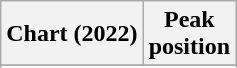<table class="wikitable sortable plainrowheaders" style="text-align:center">
<tr>
<th scope="col">Chart (2022)</th>
<th scope="col">Peak<br>position</th>
</tr>
<tr>
</tr>
<tr>
</tr>
</table>
